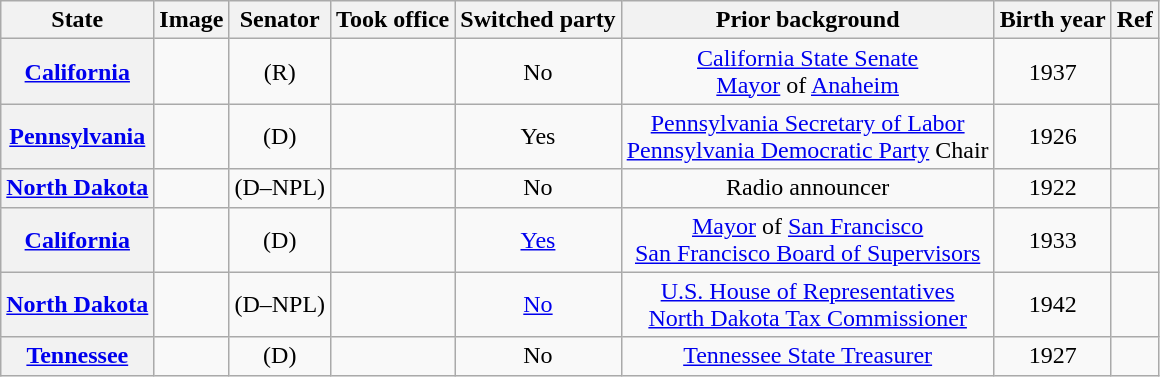<table class="sortable wikitable" style="text-align:center">
<tr>
<th>State</th>
<th>Image</th>
<th>Senator</th>
<th>Took office</th>
<th>Switched party</th>
<th>Prior background</th>
<th>Birth year</th>
<th>Ref</th>
</tr>
<tr>
<th><a href='#'>California</a></th>
<td></td>
<td> (R)</td>
<td></td>
<td>No<br></td>
<td><a href='#'>California State Senate</a><br><a href='#'>Mayor</a> of <a href='#'>Anaheim</a></td>
<td>1937</td>
<td></td>
</tr>
<tr>
<th><a href='#'>Pennsylvania</a></th>
<td></td>
<td> (D)</td>
<td></td>
<td>Yes<br></td>
<td><a href='#'>Pennsylvania Secretary of Labor</a><br><a href='#'>Pennsylvania Democratic Party</a> Chair</td>
<td>1926</td>
<td></td>
</tr>
<tr>
<th><a href='#'>North Dakota</a></th>
<td></td>
<td> (D–NPL)</td>
<td></td>
<td>No<br></td>
<td>Radio announcer</td>
<td>1922</td>
<td></td>
</tr>
<tr>
<th><a href='#'>California</a></th>
<td></td>
<td> (D)</td>
<td></td>
<td><a href='#'>Yes</a><br></td>
<td><a href='#'>Mayor</a> of <a href='#'>San Francisco</a><br><a href='#'>San Francisco Board of Supervisors</a></td>
<td>1933</td>
<td></td>
</tr>
<tr>
<th><a href='#'>North Dakota</a></th>
<td></td>
<td> (D–NPL)</td>
<td></td>
<td><a href='#'>No</a><br></td>
<td><a href='#'>U.S. House of Representatives</a><br><a href='#'>North Dakota Tax Commissioner</a></td>
<td>1942</td>
<td></td>
</tr>
<tr>
<th><a href='#'>Tennessee</a></th>
<td></td>
<td> (D)</td>
<td></td>
<td>No<br></td>
<td><a href='#'>Tennessee State Treasurer</a></td>
<td>1927</td>
<td></td>
</tr>
</table>
